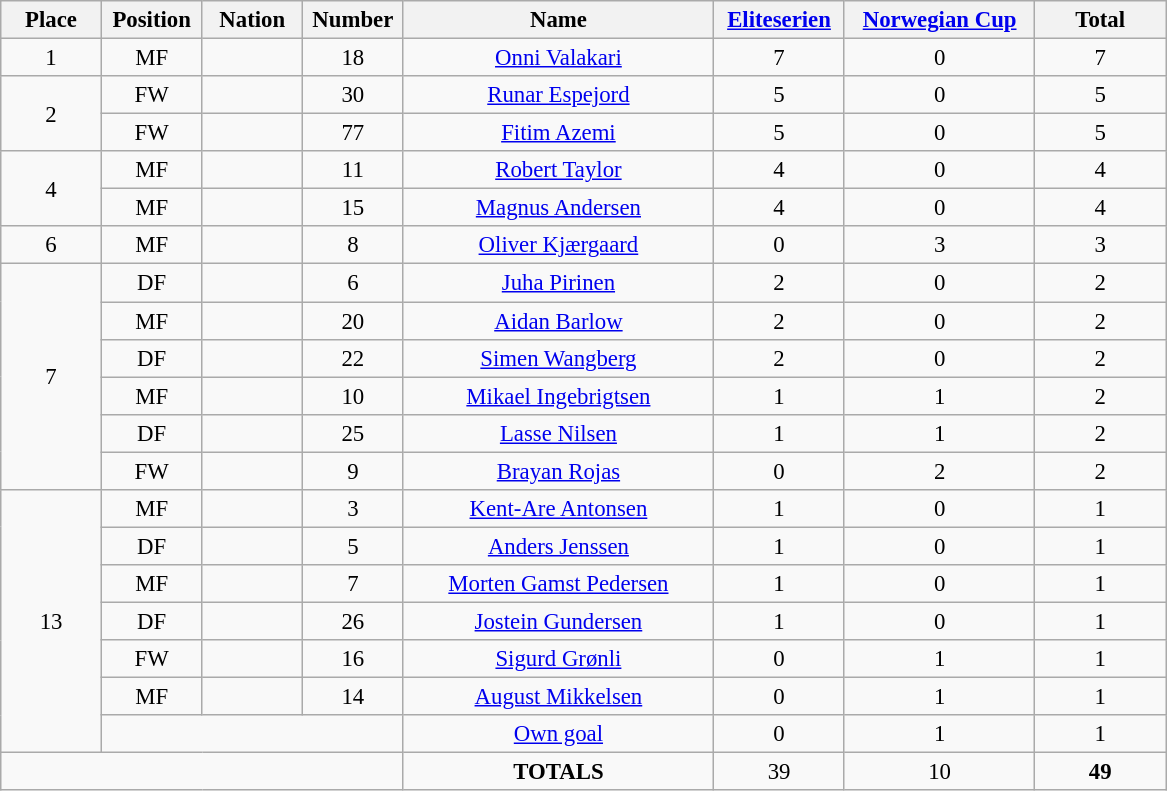<table class="wikitable" style="font-size: 95%; text-align: center;">
<tr>
<th width=60>Place</th>
<th width=60>Position</th>
<th width=60>Nation</th>
<th width=60>Number</th>
<th width=200>Name</th>
<th width=80><a href='#'>Eliteserien</a></th>
<th width=120><a href='#'>Norwegian Cup</a></th>
<th width=80><strong>Total</strong></th>
</tr>
<tr>
<td>1</td>
<td>MF</td>
<td></td>
<td>18</td>
<td><a href='#'>Onni Valakari</a></td>
<td>7</td>
<td>0</td>
<td>7</td>
</tr>
<tr>
<td rowspan="2">2</td>
<td>FW</td>
<td></td>
<td>30</td>
<td><a href='#'>Runar Espejord</a></td>
<td>5</td>
<td>0</td>
<td>5</td>
</tr>
<tr>
<td>FW</td>
<td></td>
<td>77</td>
<td><a href='#'>Fitim Azemi</a></td>
<td>5</td>
<td>0</td>
<td>5</td>
</tr>
<tr>
<td rowspan="2">4</td>
<td>MF</td>
<td></td>
<td>11</td>
<td><a href='#'>Robert Taylor</a></td>
<td>4</td>
<td>0</td>
<td>4</td>
</tr>
<tr>
<td>MF</td>
<td></td>
<td>15</td>
<td><a href='#'>Magnus Andersen</a></td>
<td>4</td>
<td>0</td>
<td>4</td>
</tr>
<tr>
<td>6</td>
<td>MF</td>
<td></td>
<td>8</td>
<td><a href='#'>Oliver Kjærgaard</a></td>
<td>0</td>
<td>3</td>
<td>3</td>
</tr>
<tr>
<td rowspan="6">7</td>
<td>DF</td>
<td></td>
<td>6</td>
<td><a href='#'>Juha Pirinen</a></td>
<td>2</td>
<td>0</td>
<td>2</td>
</tr>
<tr>
<td>MF</td>
<td></td>
<td>20</td>
<td><a href='#'>Aidan Barlow</a></td>
<td>2</td>
<td>0</td>
<td>2</td>
</tr>
<tr>
<td>DF</td>
<td></td>
<td>22</td>
<td><a href='#'>Simen Wangberg</a></td>
<td>2</td>
<td>0</td>
<td>2</td>
</tr>
<tr>
<td>MF</td>
<td></td>
<td>10</td>
<td><a href='#'>Mikael Ingebrigtsen</a></td>
<td>1</td>
<td>1</td>
<td>2</td>
</tr>
<tr>
<td>DF</td>
<td></td>
<td>25</td>
<td><a href='#'>Lasse Nilsen</a></td>
<td>1</td>
<td>1</td>
<td>2</td>
</tr>
<tr>
<td>FW</td>
<td></td>
<td>9</td>
<td><a href='#'>Brayan Rojas</a></td>
<td>0</td>
<td>2</td>
<td>2</td>
</tr>
<tr>
<td rowspan="7">13</td>
<td>MF</td>
<td></td>
<td>3</td>
<td><a href='#'>Kent-Are Antonsen</a></td>
<td>1</td>
<td>0</td>
<td>1</td>
</tr>
<tr>
<td>DF</td>
<td></td>
<td>5</td>
<td><a href='#'>Anders Jenssen</a></td>
<td>1</td>
<td>0</td>
<td>1</td>
</tr>
<tr>
<td>MF</td>
<td></td>
<td>7</td>
<td><a href='#'>Morten Gamst Pedersen</a></td>
<td>1</td>
<td>0</td>
<td>1</td>
</tr>
<tr>
<td>DF</td>
<td></td>
<td>26</td>
<td><a href='#'>Jostein Gundersen</a></td>
<td>1</td>
<td>0</td>
<td>1</td>
</tr>
<tr>
<td>FW</td>
<td></td>
<td>16</td>
<td><a href='#'>Sigurd Grønli</a></td>
<td>0</td>
<td>1</td>
<td>1</td>
</tr>
<tr>
<td>MF</td>
<td></td>
<td>14</td>
<td><a href='#'>August Mikkelsen</a></td>
<td>0</td>
<td>1</td>
<td>1</td>
</tr>
<tr>
<td colspan="3"></td>
<td><a href='#'>Own goal</a></td>
<td>0</td>
<td>1</td>
<td>1</td>
</tr>
<tr>
<td colspan="4"></td>
<td><strong>TOTALS</strong></td>
<td>39</td>
<td>10</td>
<td><strong>49</strong></td>
</tr>
</table>
